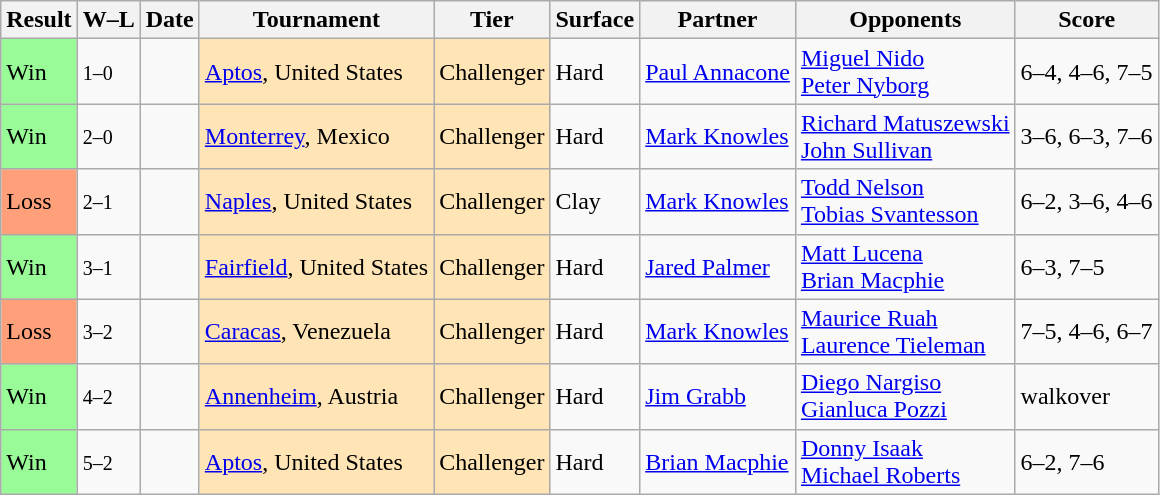<table class="sortable wikitable">
<tr>
<th>Result</th>
<th class="unsortable">W–L</th>
<th>Date</th>
<th>Tournament</th>
<th>Tier</th>
<th>Surface</th>
<th>Partner</th>
<th>Opponents</th>
<th class="unsortable">Score</th>
</tr>
<tr>
<td style="background:#98fb98;">Win</td>
<td><small>1–0</small></td>
<td></td>
<td style="background:moccasin;"><a href='#'>Aptos</a>, United States</td>
<td style="background:moccasin;">Challenger</td>
<td>Hard</td>
<td> <a href='#'>Paul Annacone</a></td>
<td> <a href='#'>Miguel Nido</a> <br>  <a href='#'>Peter Nyborg</a></td>
<td>6–4, 4–6, 7–5</td>
</tr>
<tr>
<td style="background:#98fb98;">Win</td>
<td><small>2–0</small></td>
<td></td>
<td style="background:moccasin;"><a href='#'>Monterrey</a>, Mexico</td>
<td style="background:moccasin;">Challenger</td>
<td>Hard</td>
<td> <a href='#'>Mark Knowles</a></td>
<td> <a href='#'>Richard Matuszewski</a> <br>  <a href='#'>John Sullivan</a></td>
<td>3–6, 6–3, 7–6</td>
</tr>
<tr>
<td style="background:#ffa07a;">Loss</td>
<td><small>2–1</small></td>
<td></td>
<td style="background:moccasin;"><a href='#'>Naples</a>, United States</td>
<td style="background:moccasin;">Challenger</td>
<td>Clay</td>
<td> <a href='#'>Mark Knowles</a></td>
<td> <a href='#'>Todd Nelson</a> <br>  <a href='#'>Tobias Svantesson</a></td>
<td>6–2, 3–6, 4–6</td>
</tr>
<tr>
<td style="background:#98fb98;">Win</td>
<td><small>3–1</small></td>
<td></td>
<td style="background:moccasin;"><a href='#'>Fairfield</a>, United States</td>
<td style="background:moccasin;">Challenger</td>
<td>Hard</td>
<td> <a href='#'>Jared Palmer</a></td>
<td> <a href='#'>Matt Lucena</a> <br>  <a href='#'>Brian Macphie</a></td>
<td>6–3, 7–5</td>
</tr>
<tr>
<td style="background:#ffa07a;">Loss</td>
<td><small>3–2</small></td>
<td></td>
<td style="background:moccasin;"><a href='#'>Caracas</a>, Venezuela</td>
<td style="background:moccasin;">Challenger</td>
<td>Hard</td>
<td> <a href='#'>Mark Knowles</a></td>
<td> <a href='#'>Maurice Ruah</a> <br>  <a href='#'>Laurence Tieleman</a></td>
<td>7–5, 4–6, 6–7</td>
</tr>
<tr>
<td style="background:#98fb98;">Win</td>
<td><small>4–2</small></td>
<td></td>
<td style="background:moccasin;"><a href='#'>Annenheim</a>, Austria</td>
<td style="background:moccasin;">Challenger</td>
<td>Hard</td>
<td> <a href='#'>Jim Grabb</a></td>
<td> <a href='#'>Diego Nargiso</a> <br>  <a href='#'>Gianluca Pozzi</a></td>
<td>walkover</td>
</tr>
<tr>
<td style="background:#98fb98;">Win</td>
<td><small>5–2</small></td>
<td></td>
<td style="background:moccasin;"><a href='#'>Aptos</a>, United States</td>
<td style="background:moccasin;">Challenger</td>
<td>Hard</td>
<td> <a href='#'>Brian Macphie</a></td>
<td> <a href='#'>Donny Isaak</a> <br>  <a href='#'>Michael Roberts</a></td>
<td>6–2, 7–6</td>
</tr>
</table>
